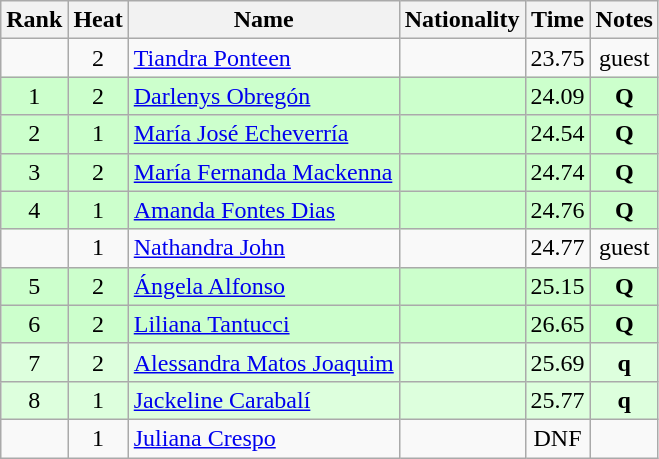<table class="wikitable sortable" style="text-align:center">
<tr>
<th>Rank</th>
<th>Heat</th>
<th>Name</th>
<th>Nationality</th>
<th>Time</th>
<th>Notes</th>
</tr>
<tr>
<td align=center></td>
<td align=center>2</td>
<td align=left><a href='#'>Tiandra Ponteen</a></td>
<td align=left></td>
<td>23.75</td>
<td>guest</td>
</tr>
<tr bgcolor=ccffcc>
<td align=center>1</td>
<td align=center>2</td>
<td align=left><a href='#'>Darlenys Obregón</a></td>
<td align=left></td>
<td>24.09</td>
<td><strong>Q</strong></td>
</tr>
<tr bgcolor=ccffcc>
<td align=center>2</td>
<td align=center>1</td>
<td align=left><a href='#'>María José Echeverría</a></td>
<td align=left></td>
<td>24.54</td>
<td><strong>Q</strong></td>
</tr>
<tr bgcolor=ccffcc>
<td align=center>3</td>
<td align=center>2</td>
<td align=left><a href='#'>María Fernanda Mackenna</a></td>
<td align=left></td>
<td>24.74</td>
<td><strong>Q</strong></td>
</tr>
<tr bgcolor=ccffcc>
<td align=center>4</td>
<td align=center>1</td>
<td align=left><a href='#'>Amanda Fontes Dias</a></td>
<td align=left></td>
<td>24.76</td>
<td><strong>Q</strong></td>
</tr>
<tr>
<td align=center></td>
<td align=center>1</td>
<td align=left><a href='#'>Nathandra John</a></td>
<td align=left></td>
<td>24.77</td>
<td>guest</td>
</tr>
<tr bgcolor=ccffcc>
<td align=center>5</td>
<td align=center>2</td>
<td align=left><a href='#'>Ángela Alfonso</a></td>
<td align=left></td>
<td>25.15</td>
<td><strong>Q</strong></td>
</tr>
<tr bgcolor=ccffcc>
<td align=center>6</td>
<td align=center>2</td>
<td align=left><a href='#'>Liliana Tantucci</a></td>
<td align=left></td>
<td>26.65</td>
<td><strong>Q</strong></td>
</tr>
<tr bgcolor=ddffdd>
<td align=center>7</td>
<td align=center>2</td>
<td align=left><a href='#'>Alessandra Matos Joaquim</a></td>
<td align=left></td>
<td>25.69</td>
<td><strong>q</strong></td>
</tr>
<tr bgcolor=ddffdd>
<td align=center>8</td>
<td align=center>1</td>
<td align=left><a href='#'>Jackeline Carabalí</a></td>
<td align=left></td>
<td>25.77</td>
<td><strong>q</strong></td>
</tr>
<tr>
<td align=center></td>
<td align=center>1</td>
<td align=left><a href='#'>Juliana Crespo</a></td>
<td align=left></td>
<td>DNF</td>
<td></td>
</tr>
</table>
